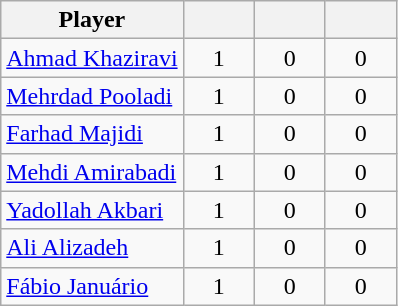<table class="wikitable" style="text-align: center;">
<tr>
<th wight=200>Player</th>
<th width=40></th>
<th width=40></th>
<th width=40></th>
</tr>
<tr>
<td style="text-align:left"> <a href='#'>Ahmad Khaziravi</a></td>
<td>1</td>
<td>0</td>
<td>0</td>
</tr>
<tr>
<td style="text-align:left"> <a href='#'>Mehrdad Pooladi</a></td>
<td>1</td>
<td>0</td>
<td>0</td>
</tr>
<tr>
<td style="text-align:left"> <a href='#'>Farhad Majidi</a></td>
<td>1</td>
<td>0</td>
<td>0</td>
</tr>
<tr>
<td style="text-align:left"> <a href='#'>Mehdi Amirabadi</a></td>
<td>1</td>
<td>0</td>
<td>0</td>
</tr>
<tr>
<td style="text-align:left"> <a href='#'>Yadollah Akbari</a></td>
<td>1</td>
<td>0</td>
<td>0</td>
</tr>
<tr>
<td style="text-align:left"> <a href='#'>Ali Alizadeh</a></td>
<td>1</td>
<td>0</td>
<td>0</td>
</tr>
<tr>
<td style="text-align:left"> <a href='#'>Fábio Januário</a></td>
<td>1</td>
<td>0</td>
<td>0</td>
</tr>
</table>
